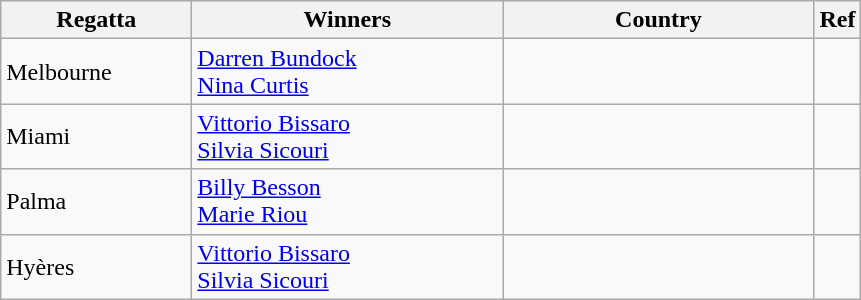<table class="wikitable">
<tr>
<th width=120>Regatta</th>
<th style="width:200px;">Winners</th>
<th style="width:200px;">Country</th>
<th>Ref</th>
</tr>
<tr>
<td>Melbourne</td>
<td><a href='#'>Darren Bundock</a><br><a href='#'>Nina Curtis</a></td>
<td></td>
<td></td>
</tr>
<tr>
<td>Miami</td>
<td><a href='#'>Vittorio Bissaro</a><br><a href='#'>Silvia Sicouri</a></td>
<td></td>
<td></td>
</tr>
<tr>
<td>Palma</td>
<td><a href='#'>Billy Besson</a><br><a href='#'>Marie Riou</a></td>
<td></td>
<td></td>
</tr>
<tr>
<td>Hyères</td>
<td><a href='#'>Vittorio Bissaro</a><br><a href='#'>Silvia Sicouri</a></td>
<td></td>
<td></td>
</tr>
</table>
